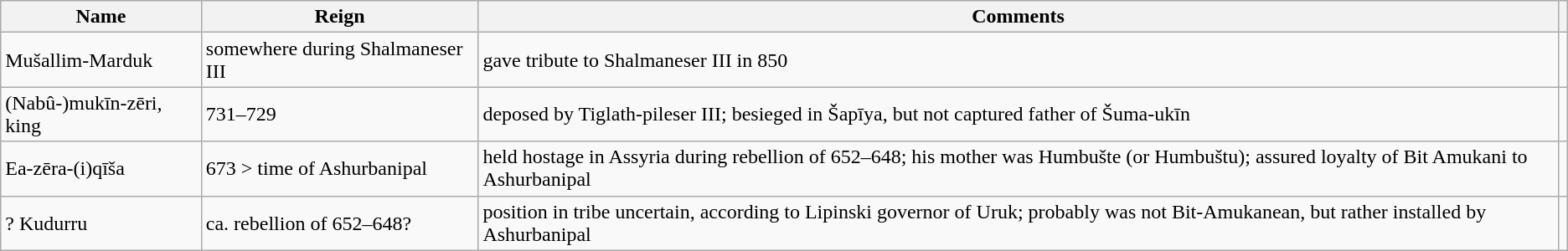<table class="wikitable">
<tr>
<th>Name</th>
<th>Reign</th>
<th>Comments</th>
<th></th>
</tr>
<tr>
<td>Mušallim-Marduk</td>
<td>somewhere during Shalmaneser III</td>
<td>gave tribute to Shalmaneser III in 850</td>
<td></td>
</tr>
<tr>
<td>(Nabû-)mukīn-zēri, king</td>
<td>731–729</td>
<td>deposed by Tiglath-pileser III; besieged in Šapīya, but not captured father of Šuma-ukīn</td>
<td></td>
</tr>
<tr>
<td>Ea-zēra-(i)qīša</td>
<td>673 > time of Ashurbanipal</td>
<td>held hostage in Assyria during rebellion of 652–648; his mother was Humbušte (or Humbuštu); assured loyalty of Bit Amukani to Ashurbanipal</td>
<td></td>
</tr>
<tr>
<td>? Kudurru</td>
<td>ca. rebellion of 652–648?</td>
<td>position in tribe uncertain, according to Lipinski governor of Uruk; probably was not Bit-Amukanean, but rather installed by Ashurbanipal</td>
<td></td>
</tr>
</table>
